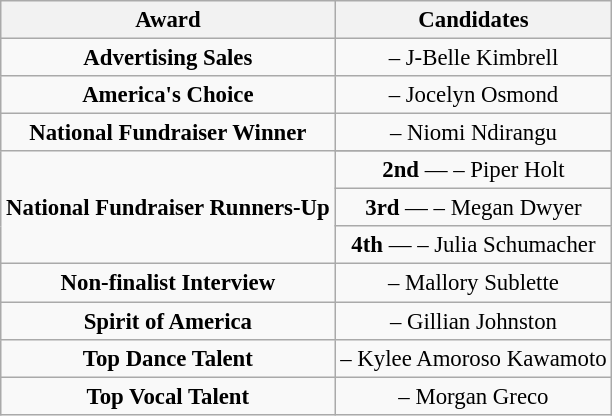<table class="wikitable " style="font-size: 95%; text-align:center;">
<tr>
<th>Award</th>
<th>Candidates</th>
</tr>
<tr>
<td><strong>Advertising Sales</strong></td>
<td> – J-Belle Kimbrell</td>
</tr>
<tr>
<td><strong>America's Choice</strong></td>
<td> – Jocelyn Osmond</td>
</tr>
<tr>
<td><strong>National Fundraiser Winner</strong></td>
<td> – Niomi Ndirangu</td>
</tr>
<tr>
<td rowspan="4"><strong>National Fundraiser Runners-Up</strong></td>
</tr>
<tr>
<td><strong>2nd</strong> —  – Piper Holt</td>
</tr>
<tr>
<td><strong>3rd</strong> —  – Megan Dwyer</td>
</tr>
<tr>
<td><strong>4th</strong> —  – Julia Schumacher</td>
</tr>
<tr>
<td><strong>Non-finalist Interview</strong></td>
<td> – Mallory Sublette</td>
</tr>
<tr>
<td><strong>Spirit of America</strong></td>
<td> – Gillian Johnston</td>
</tr>
<tr>
<td><strong>Top Dance Talent</strong></td>
<td> – Kylee Amoroso Kawamoto</td>
</tr>
<tr>
<td><strong>Top Vocal Talent</strong></td>
<td> – Morgan Greco</td>
</tr>
</table>
